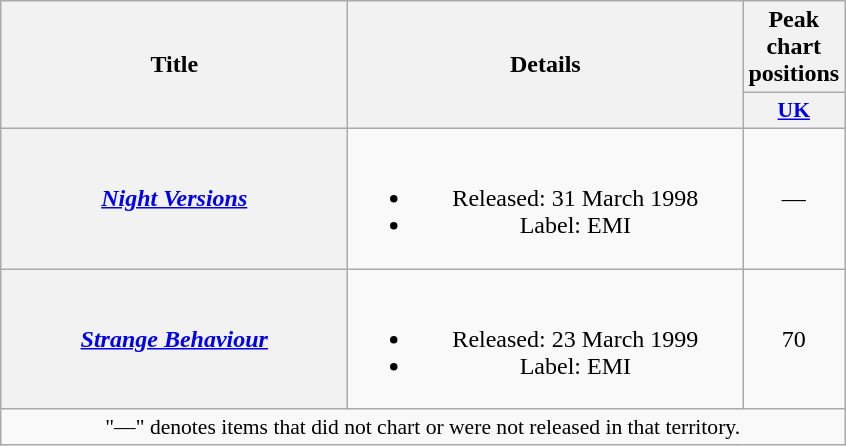<table class="wikitable plainrowheaders" style="text-align:center;">
<tr>
<th scope="col" rowspan="2" style="width:14em;">Title</th>
<th scope="col" rowspan="2" style="width:16em;">Details</th>
<th scope="col" colspan="1">Peak chart positions</th>
</tr>
<tr>
<th style="width:2em;font-size:90%;"><a href='#'>UK</a><br></th>
</tr>
<tr>
<th scope="row"><em><a href='#'>Night Versions</a></em></th>
<td><br><ul><li>Released: 31 March 1998</li><li>Label: EMI</li></ul></td>
<td>—</td>
</tr>
<tr>
<th scope="row"><em><a href='#'>Strange Behaviour</a></em></th>
<td><br><ul><li>Released: 23 March 1999</li><li>Label: EMI</li></ul></td>
<td>70</td>
</tr>
<tr>
<td colspan="15" style="font-size:90%">"—" denotes items that did not chart or were not released in that territory.</td>
</tr>
</table>
